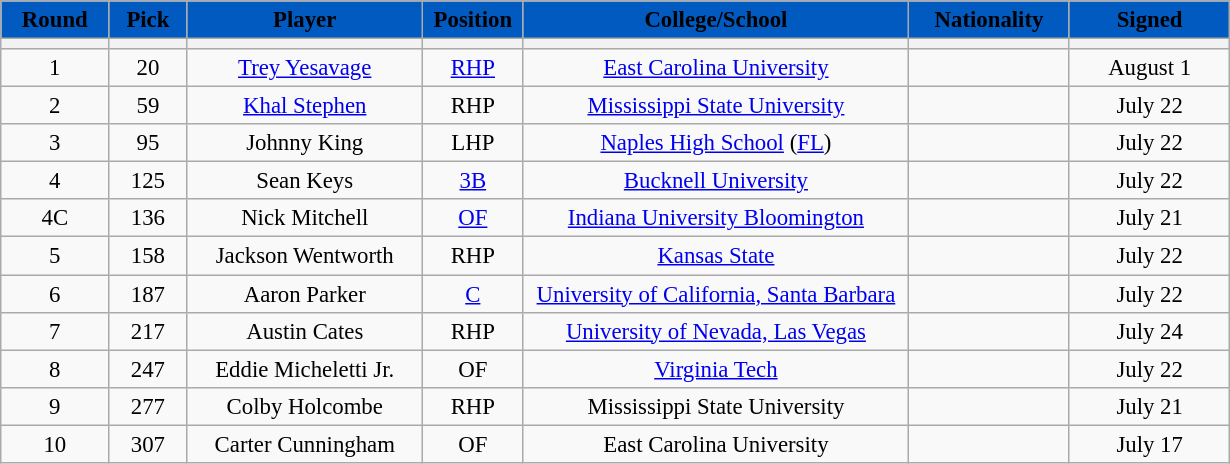<table class="wikitable" style="font-size: 95%; text-align: center;">
<tr>
<th style="background:#005ac0;" color:white;"><span>Round</span></th>
<th style="background:#005ac0;" color:white;"><span>Pick</span></th>
<th style="background:#005ac0;" color:white;"><span>Player</span></th>
<th style="background:#005ac0;" color:white;"><span>Position</span></th>
<th style="background:#005ac0;" color:white;"><span>College/School</span></th>
<th style="background:#005ac0;" color:white;"><span>Nationality</span></th>
<th style="background:#005ac0;" color:white;"><span>Signed</span></th>
</tr>
<tr>
<th width="65"></th>
<th width="45"></th>
<th style="width:150px;"></th>
<th width="60"></th>
<th style="width:250px;"></th>
<th style="width:100px;"></th>
<th style="width:100px;"></th>
</tr>
<tr>
<td>1</td>
<td>20</td>
<td><a href='#'>Trey Yesavage</a></td>
<td><a href='#'>RHP</a></td>
<td><a href='#'>East Carolina University</a></td>
<td></td>
<td>August 1</td>
</tr>
<tr>
<td>2</td>
<td>59</td>
<td><a href='#'>Khal Stephen</a></td>
<td>RHP</td>
<td><a href='#'>Mississippi State University</a></td>
<td></td>
<td>July 22</td>
</tr>
<tr>
<td>3</td>
<td>95</td>
<td>Johnny King</td>
<td>LHP</td>
<td><a href='#'>Naples High School</a> (<a href='#'>FL</a>)</td>
<td></td>
<td>July 22</td>
</tr>
<tr>
<td>4</td>
<td>125</td>
<td>Sean Keys</td>
<td><a href='#'>3B</a></td>
<td><a href='#'>Bucknell University</a></td>
<td></td>
<td>July 22</td>
</tr>
<tr>
<td>4C</td>
<td>136</td>
<td>Nick Mitchell</td>
<td><a href='#'>OF</a></td>
<td><a href='#'>Indiana University Bloomington</a></td>
<td></td>
<td>July 21</td>
</tr>
<tr>
<td>5</td>
<td>158</td>
<td>Jackson Wentworth</td>
<td>RHP</td>
<td><a href='#'>Kansas State</a></td>
<td></td>
<td>July 22</td>
</tr>
<tr>
<td>6</td>
<td>187</td>
<td>Aaron Parker</td>
<td><a href='#'>C</a></td>
<td><a href='#'>University of California, Santa Barbara</a></td>
<td></td>
<td>July 22</td>
</tr>
<tr>
<td>7</td>
<td>217</td>
<td>Austin Cates</td>
<td>RHP</td>
<td><a href='#'>University of Nevada, Las Vegas</a></td>
<td></td>
<td>July 24</td>
</tr>
<tr>
<td>8</td>
<td>247</td>
<td>Eddie Micheletti Jr.</td>
<td>OF</td>
<td><a href='#'>Virginia Tech</a></td>
<td></td>
<td>July 22</td>
</tr>
<tr>
<td>9</td>
<td>277</td>
<td>Colby Holcombe</td>
<td>RHP</td>
<td>Mississippi State University</td>
<td></td>
<td>July 21</td>
</tr>
<tr>
<td>10</td>
<td>307</td>
<td>Carter Cunningham</td>
<td>OF</td>
<td>East Carolina University</td>
<td></td>
<td>July 17</td>
</tr>
</table>
